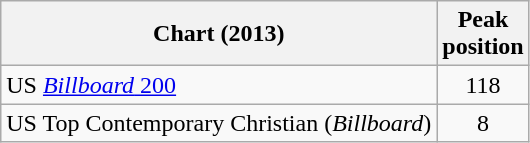<table class="wikitable">
<tr>
<th>Chart (2013)</th>
<th>Peak<br>position</th>
</tr>
<tr>
<td>US <a href='#'><em>Billboard</em> 200</a></td>
<td align="center">118</td>
</tr>
<tr>
<td>US Top Contemporary Christian (<em>Billboard</em>)</td>
<td align="center">8</td>
</tr>
</table>
